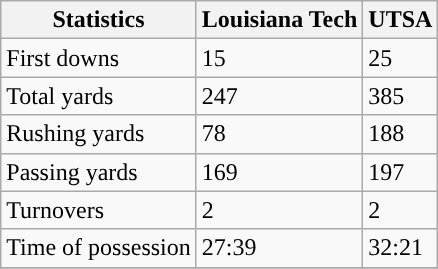<table class="wikitable">
<tr>
<th>Statistics</th>
<th>Louisiana Tech</th>
<th>UTSA</th>
</tr>
<tr>
<td>First downs</td>
<td>15</td>
<td>25</td>
</tr>
<tr>
<td>Total yards</td>
<td>247</td>
<td>385</td>
</tr>
<tr>
<td>Rushing yards</td>
<td>78</td>
<td>188</td>
</tr>
<tr>
<td>Passing yards</td>
<td>169</td>
<td>197</td>
</tr>
<tr>
<td>Turnovers</td>
<td>2</td>
<td>2</td>
</tr>
<tr>
<td>Time of possession</td>
<td>27:39</td>
<td>32:21</td>
</tr>
<tr>
</tr>
</table>
